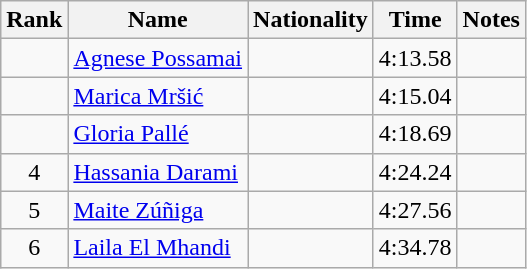<table class="wikitable sortable" style="text-align:center">
<tr>
<th>Rank</th>
<th>Name</th>
<th>Nationality</th>
<th>Time</th>
<th>Notes</th>
</tr>
<tr>
<td></td>
<td align=left><a href='#'>Agnese Possamai</a></td>
<td align=left></td>
<td>4:13.58</td>
<td></td>
</tr>
<tr>
<td></td>
<td align=left><a href='#'>Marica Mršić</a></td>
<td align=left></td>
<td>4:15.04</td>
<td></td>
</tr>
<tr>
<td></td>
<td align=left><a href='#'>Gloria Pallé</a></td>
<td align=left></td>
<td>4:18.69</td>
<td></td>
</tr>
<tr>
<td>4</td>
<td align=left><a href='#'>Hassania Darami</a></td>
<td align=left></td>
<td>4:24.24</td>
<td></td>
</tr>
<tr>
<td>5</td>
<td align=left><a href='#'>Maite Zúñiga</a></td>
<td align=left></td>
<td>4:27.56</td>
<td></td>
</tr>
<tr>
<td>6</td>
<td align=left><a href='#'>Laila El Mhandi</a></td>
<td align=left></td>
<td>4:34.78</td>
<td></td>
</tr>
</table>
